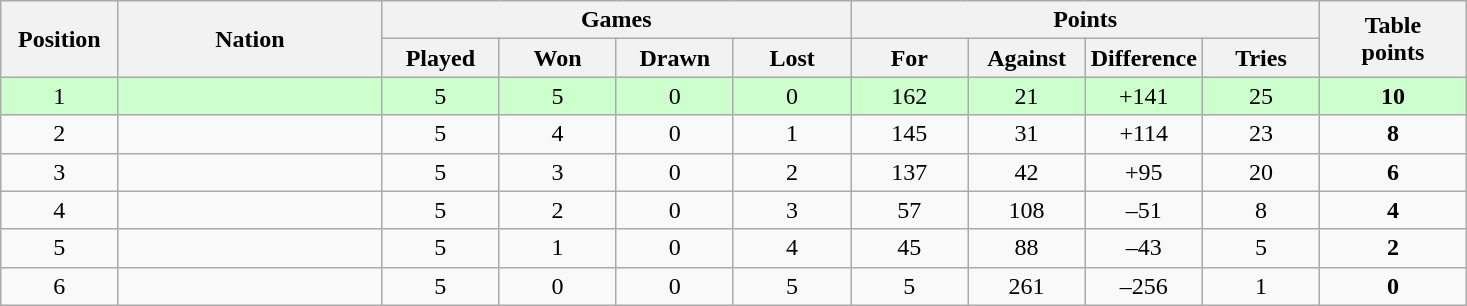<table class="wikitable" style="text-align: center;">
<tr>
<th rowspan=2 width="8%">Position</th>
<th rowspan=2 width="18%">Nation</th>
<th colspan=4 width="32%">Games</th>
<th colspan=4 width="32%">Points</th>
<th rowspan=2 width="10%">Table<br>points</th>
</tr>
<tr>
<th width="8%">Played</th>
<th width="8%">Won</th>
<th width="8%">Drawn</th>
<th width="8%">Lost</th>
<th width="8%">For</th>
<th width="8%">Against</th>
<th width="8%">Difference</th>
<th width="8%">Tries</th>
</tr>
<tr bgcolor=#ccffcc align=center>
<td>1</td>
<td align=left></td>
<td>5</td>
<td>5</td>
<td>0</td>
<td>0</td>
<td>162</td>
<td>21</td>
<td>+141</td>
<td>25</td>
<td><strong>10</strong></td>
</tr>
<tr>
<td>2</td>
<td align=left></td>
<td>5</td>
<td>4</td>
<td>0</td>
<td>1</td>
<td>145</td>
<td>31</td>
<td>+114</td>
<td>23</td>
<td><strong>8</strong></td>
</tr>
<tr>
<td>3</td>
<td align=left></td>
<td>5</td>
<td>3</td>
<td>0</td>
<td>2</td>
<td>137</td>
<td>42</td>
<td>+95</td>
<td>20</td>
<td><strong>6</strong></td>
</tr>
<tr>
<td>4</td>
<td align=left></td>
<td>5</td>
<td>2</td>
<td>0</td>
<td>3</td>
<td>57</td>
<td>108</td>
<td>–51</td>
<td>8</td>
<td><strong>4</strong></td>
</tr>
<tr>
<td>5</td>
<td align=left></td>
<td>5</td>
<td>1</td>
<td>0</td>
<td>4</td>
<td>45</td>
<td>88</td>
<td>–43</td>
<td>5</td>
<td><strong>2</strong></td>
</tr>
<tr>
<td>6</td>
<td align=left></td>
<td>5</td>
<td>0</td>
<td>0</td>
<td>5</td>
<td>5</td>
<td>261</td>
<td>–256</td>
<td>1</td>
<td><strong>0</strong></td>
</tr>
</table>
